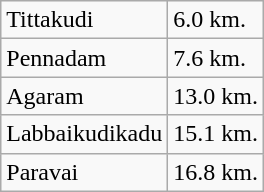<table class="wikitable">
<tr>
<td>Tittakudi</td>
<td>6.0 km.</td>
</tr>
<tr>
<td>Pennadam</td>
<td>7.6 km.</td>
</tr>
<tr>
<td>Agaram</td>
<td>13.0 km.</td>
</tr>
<tr>
<td>Labbaikudikadu</td>
<td>15.1 km.</td>
</tr>
<tr>
<td>Paravai</td>
<td>16.8 km.</td>
</tr>
</table>
